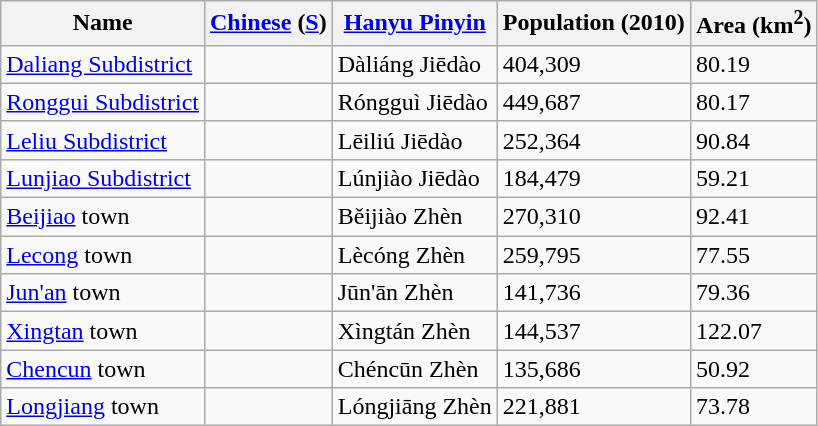<table class="wikitable">
<tr>
<th>Name</th>
<th><a href='#'>Chinese</a> (<a href='#'>S</a>)</th>
<th><a href='#'>Hanyu Pinyin</a></th>
<th>Population (2010)</th>
<th>Area (km<sup>2</sup>)</th>
</tr>
<tr>
<td><a href='#'>Daliang Subdistrict</a></td>
<td></td>
<td>Dàliáng Jiēdào</td>
<td>404,309</td>
<td>80.19</td>
</tr>
<tr>
<td><a href='#'>Ronggui Subdistrict</a></td>
<td></td>
<td>Róngguì Jiēdào</td>
<td>449,687</td>
<td>80.17</td>
</tr>
<tr>
<td><a href='#'>Leliu Subdistrict</a></td>
<td></td>
<td>Lēiliú Jiēdào</td>
<td>252,364</td>
<td>90.84</td>
</tr>
<tr>
<td><a href='#'>Lunjiao Subdistrict</a></td>
<td></td>
<td>Lúnjiào Jiēdào</td>
<td>184,479</td>
<td>59.21</td>
</tr>
<tr>
<td><a href='#'>Beijiao</a> town</td>
<td></td>
<td>Běijiào Zhèn</td>
<td>270,310</td>
<td>92.41</td>
</tr>
<tr>
<td><a href='#'>Lecong</a> town</td>
<td></td>
<td>Lècóng Zhèn</td>
<td>259,795</td>
<td>77.55</td>
</tr>
<tr>
<td><a href='#'>Jun'an</a> town</td>
<td></td>
<td>Jūn'ān Zhèn</td>
<td>141,736</td>
<td>79.36</td>
</tr>
<tr>
<td><a href='#'>Xingtan</a> town</td>
<td></td>
<td>Xìngtán Zhèn</td>
<td>144,537</td>
<td>122.07</td>
</tr>
<tr>
<td><a href='#'>Chencun</a> town</td>
<td></td>
<td>Chéncūn Zhèn</td>
<td>135,686</td>
<td>50.92</td>
</tr>
<tr>
<td><a href='#'>Longjiang</a> town</td>
<td></td>
<td>Lóngjiāng Zhèn</td>
<td>221,881</td>
<td>73.78</td>
</tr>
</table>
